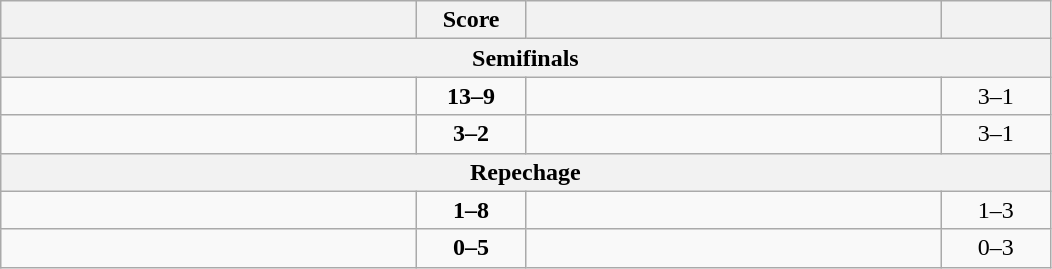<table class="wikitable" style="text-align: left;">
<tr>
<th align="right" width="270"></th>
<th width="65">Score</th>
<th align="left" width="270"></th>
<th width="65"></th>
</tr>
<tr>
<th colspan=4>Semifinals</th>
</tr>
<tr>
<td><strong></strong></td>
<td align="center"><strong>13–9</strong></td>
<td></td>
<td align=center>3–1 <strong></strong></td>
</tr>
<tr>
<td><strong></strong></td>
<td align="center"><strong>3–2</strong></td>
<td></td>
<td align=center>3–1 <strong></strong></td>
</tr>
<tr>
<th colspan=4>Repechage</th>
</tr>
<tr>
<td></td>
<td align="center"><strong>1–8</strong></td>
<td><strong></strong></td>
<td align=center>1–3 <strong></strong></td>
</tr>
<tr>
<td></td>
<td align="center"><strong>0–5</strong></td>
<td><strong></strong></td>
<td align=center>0–3 <strong></strong></td>
</tr>
</table>
